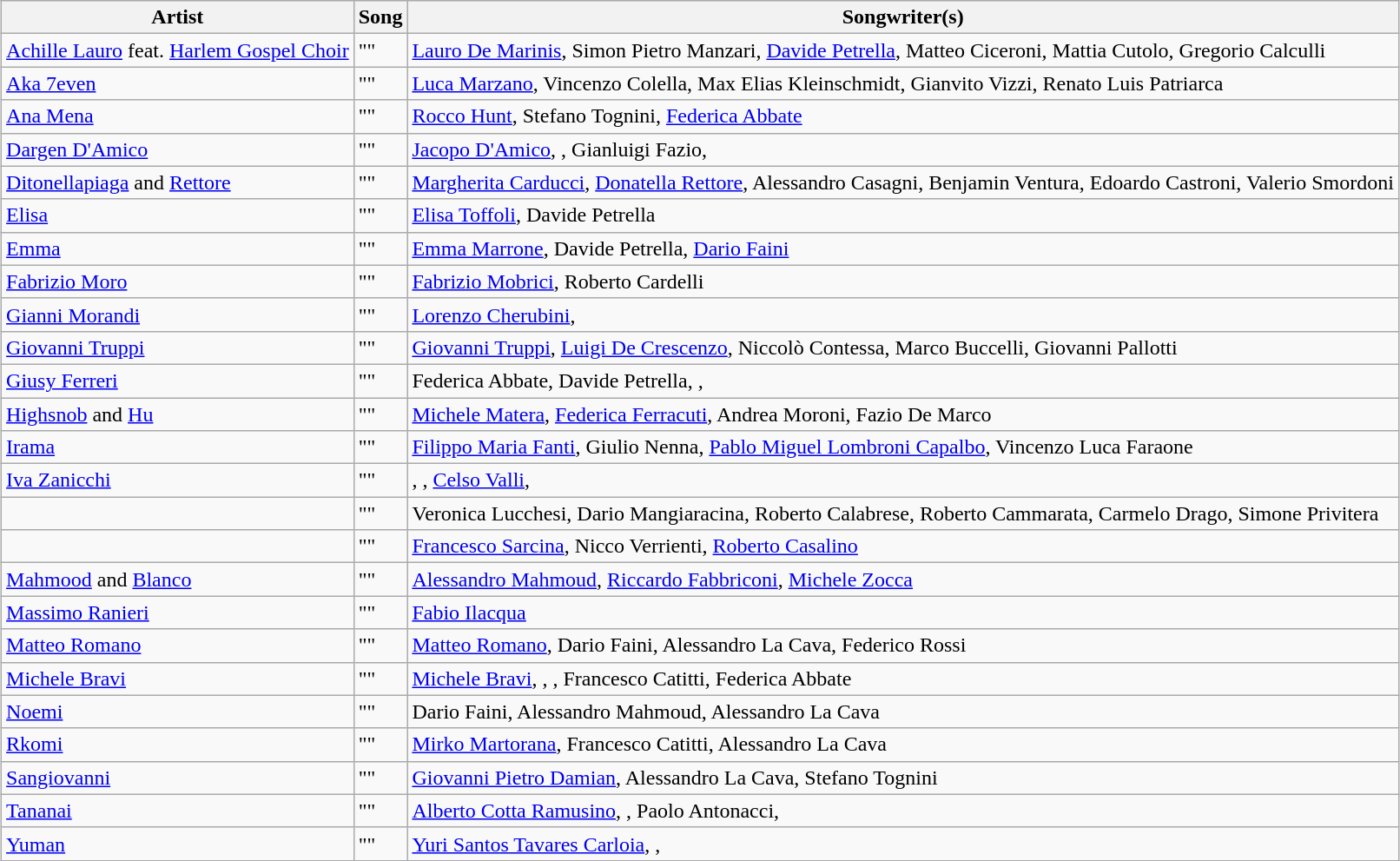<table class="wikitable sortable nowraplinks" style="margin: 1em auto 1em auto">
<tr>
<th>Artist</th>
<th>Song</th>
<th class="unsortable">Songwriter(s)</th>
</tr>
<tr>
<td><a href='#'>Achille Lauro</a> feat. <a href='#'>Harlem Gospel Choir</a></td>
<td>""</td>
<td><a href='#'>Lauro De Marinis</a>, Simon Pietro Manzari, <a href='#'>Davide Petrella</a>, Matteo Ciceroni, Mattia Cutolo, Gregorio Calculli</td>
</tr>
<tr>
<td><a href='#'>Aka 7even</a></td>
<td>""</td>
<td><a href='#'>Luca Marzano</a>, Vincenzo Colella, Max Elias Kleinschmidt, Gianvito Vizzi, Renato Luis Patriarca</td>
</tr>
<tr>
<td><a href='#'>Ana Mena</a></td>
<td>""</td>
<td><a href='#'>Rocco Hunt</a>, Stefano Tognini, <a href='#'>Federica Abbate</a></td>
</tr>
<tr>
<td><a href='#'>Dargen D'Amico</a></td>
<td>""</td>
<td><a href='#'>Jacopo D'Amico</a>, , Gianluigi Fazio, </td>
</tr>
<tr>
<td><a href='#'>Ditonellapiaga</a> and <a href='#'>Rettore</a></td>
<td>""</td>
<td><a href='#'>Margherita Carducci</a>, <a href='#'>Donatella Rettore</a>, Alessandro Casagni, Benjamin Ventura, Edoardo Castroni, Valerio Smordoni</td>
</tr>
<tr>
<td><a href='#'>Elisa</a></td>
<td>""</td>
<td><a href='#'>Elisa Toffoli</a>, Davide Petrella</td>
</tr>
<tr>
<td><a href='#'>Emma</a></td>
<td>""</td>
<td><a href='#'>Emma Marrone</a>, Davide Petrella, <a href='#'>Dario Faini</a></td>
</tr>
<tr>
<td><a href='#'>Fabrizio Moro</a></td>
<td>""</td>
<td><a href='#'>Fabrizio Mobrici</a>, Roberto Cardelli</td>
</tr>
<tr>
<td><a href='#'>Gianni Morandi</a></td>
<td>""</td>
<td><a href='#'>Lorenzo Cherubini</a>, </td>
</tr>
<tr>
<td><a href='#'>Giovanni Truppi</a></td>
<td>""</td>
<td><a href='#'>Giovanni Truppi</a>, <a href='#'>Luigi De Crescenzo</a>, Niccolò Contessa, Marco Buccelli, Giovanni Pallotti</td>
</tr>
<tr>
<td><a href='#'>Giusy Ferreri</a></td>
<td>""</td>
<td>Federica Abbate, Davide Petrella, , </td>
</tr>
<tr>
<td><a href='#'>Highsnob</a> and <a href='#'>Hu</a></td>
<td>""</td>
<td><a href='#'>Michele Matera</a>, <a href='#'>Federica Ferracuti</a>, Andrea Moroni, Fazio De Marco</td>
</tr>
<tr>
<td><a href='#'>Irama</a></td>
<td>""</td>
<td><a href='#'>Filippo Maria Fanti</a>, Giulio Nenna, <a href='#'>Pablo Miguel Lombroni Capalbo</a>, Vincenzo Luca Faraone</td>
</tr>
<tr>
<td><a href='#'>Iva Zanicchi</a></td>
<td>""</td>
<td>, , <a href='#'>Celso Valli</a>, </td>
</tr>
<tr>
<td></td>
<td>""</td>
<td>Veronica Lucchesi, Dario Mangiaracina, Roberto Calabrese, Roberto Cammarata, Carmelo Drago, Simone Privitera</td>
</tr>
<tr>
<td></td>
<td>""</td>
<td><a href='#'>Francesco Sarcina</a>, Nicco Verrienti, <a href='#'>Roberto Casalino</a></td>
</tr>
<tr>
<td><a href='#'>Mahmood</a> and <a href='#'>Blanco</a></td>
<td>""</td>
<td><a href='#'>Alessandro Mahmoud</a>, <a href='#'>Riccardo Fabbriconi</a>, <a href='#'>Michele Zocca</a></td>
</tr>
<tr>
<td><a href='#'>Massimo Ranieri</a></td>
<td>""</td>
<td><a href='#'>Fabio Ilacqua</a></td>
</tr>
<tr>
<td><a href='#'>Matteo Romano</a></td>
<td>""</td>
<td><a href='#'>Matteo Romano</a>, Dario Faini, Alessandro La Cava, Federico Rossi</td>
</tr>
<tr>
<td><a href='#'>Michele Bravi</a></td>
<td>""</td>
<td><a href='#'>Michele Bravi</a>, , , Francesco Catitti, Federica Abbate</td>
</tr>
<tr>
<td><a href='#'>Noemi</a></td>
<td>""</td>
<td>Dario Faini, Alessandro Mahmoud, Alessandro La Cava</td>
</tr>
<tr>
<td><a href='#'>Rkomi</a></td>
<td>""</td>
<td><a href='#'>Mirko Martorana</a>, Francesco Catitti, Alessandro La Cava</td>
</tr>
<tr>
<td><a href='#'>Sangiovanni</a></td>
<td>""</td>
<td><a href='#'>Giovanni Pietro Damian</a>, Alessandro La Cava, Stefano Tognini</td>
</tr>
<tr>
<td><a href='#'>Tananai</a></td>
<td>""</td>
<td><a href='#'>Alberto Cotta Ramusino</a>, , Paolo Antonacci, </td>
</tr>
<tr>
<td><a href='#'>Yuman</a></td>
<td>""</td>
<td><a href='#'>Yuri Santos Tavares Carloia</a>, , </td>
</tr>
</table>
